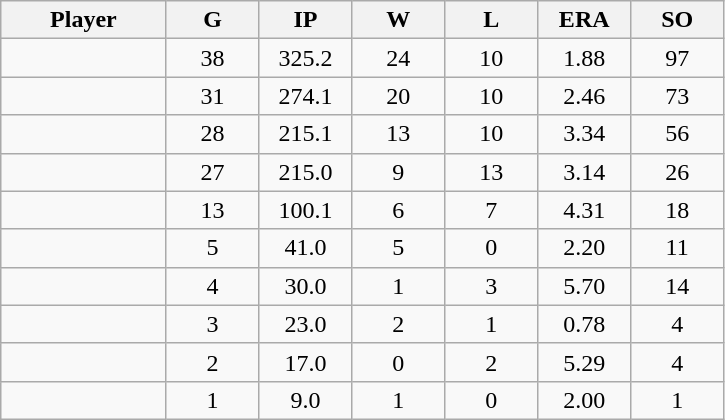<table class="wikitable sortable">
<tr>
<th bgcolor="#DDDDFF" width="16%">Player</th>
<th bgcolor="#DDDDFF" width="9%">G</th>
<th bgcolor="#DDDDFF" width="9%">IP</th>
<th bgcolor="#DDDDFF" width="9%">W</th>
<th bgcolor="#DDDDFF" width="9%">L</th>
<th bgcolor="#DDDDFF" width="9%">ERA</th>
<th bgcolor="#DDDDFF" width="9%">SO</th>
</tr>
<tr align="center">
<td></td>
<td>38</td>
<td>325.2</td>
<td>24</td>
<td>10</td>
<td>1.88</td>
<td>97</td>
</tr>
<tr align="center">
<td></td>
<td>31</td>
<td>274.1</td>
<td>20</td>
<td>10</td>
<td>2.46</td>
<td>73</td>
</tr>
<tr align="center">
<td></td>
<td>28</td>
<td>215.1</td>
<td>13</td>
<td>10</td>
<td>3.34</td>
<td>56</td>
</tr>
<tr align="center">
<td></td>
<td>27</td>
<td>215.0</td>
<td>9</td>
<td>13</td>
<td>3.14</td>
<td>26</td>
</tr>
<tr align="center">
<td></td>
<td>13</td>
<td>100.1</td>
<td>6</td>
<td>7</td>
<td>4.31</td>
<td>18</td>
</tr>
<tr align="center">
<td></td>
<td>5</td>
<td>41.0</td>
<td>5</td>
<td>0</td>
<td>2.20</td>
<td>11</td>
</tr>
<tr align="center">
<td></td>
<td>4</td>
<td>30.0</td>
<td>1</td>
<td>3</td>
<td>5.70</td>
<td>14</td>
</tr>
<tr align="center">
<td></td>
<td>3</td>
<td>23.0</td>
<td>2</td>
<td>1</td>
<td>0.78</td>
<td>4</td>
</tr>
<tr align="center">
<td></td>
<td>2</td>
<td>17.0</td>
<td>0</td>
<td>2</td>
<td>5.29</td>
<td>4</td>
</tr>
<tr align="center">
<td></td>
<td>1</td>
<td>9.0</td>
<td>1</td>
<td>0</td>
<td>2.00</td>
<td>1</td>
</tr>
</table>
